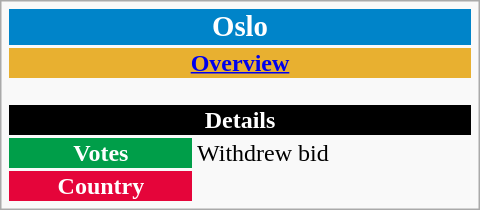<table class="infobox" style="width: 20em;">
<tr>
<th colspan="2"  style="text-align:center; background:#0084c9; color:#fff;"><big>Oslo</big></th>
</tr>
<tr>
<td colspan="2" style="background:#e8b030; text-align: center;"><strong><a href='#'>Overview</a></strong></td>
</tr>
<tr>
<td colspan="2"  style="text-align:center; font-size:85%; padding:0.5em;"></td>
</tr>
<tr>
<th colspan="2"  style="text-align:center; background:#000; color:#fff;">Details</th>
</tr>
<tr>
<th style="text-align:center; background:#009e49; color:#fff;">Votes</th>
<td valign="top">Withdrew bid</td>
</tr>
<tr>
<th style="text-align:center; background:#e5053a; color:#fff;">Country</th>
<td valign="top"></td>
</tr>
</table>
